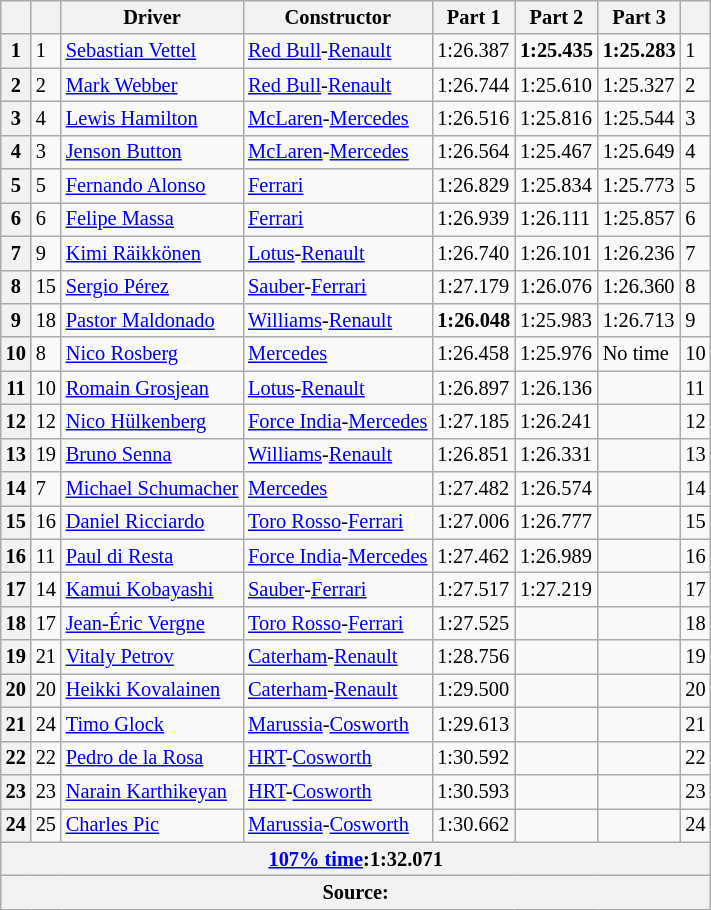<table class="wikitable sortable" style="font-size:85%">
<tr>
<th></th>
<th></th>
<th>Driver</th>
<th>Constructor</th>
<th>Part 1</th>
<th>Part 2</th>
<th>Part 3</th>
<th></th>
</tr>
<tr>
<th>1</th>
<td>1</td>
<td> <a href='#'>Sebastian Vettel</a></td>
<td><a href='#'>Red Bull</a>-<a href='#'>Renault</a></td>
<td>1:26.387</td>
<td><strong>1:25.435</strong></td>
<td><strong>1:25.283</strong></td>
<td>1</td>
</tr>
<tr>
<th>2</th>
<td>2</td>
<td> <a href='#'>Mark Webber</a></td>
<td><a href='#'>Red Bull</a>-<a href='#'>Renault</a></td>
<td>1:26.744</td>
<td>1:25.610</td>
<td>1:25.327</td>
<td>2</td>
</tr>
<tr>
<th>3</th>
<td>4</td>
<td> <a href='#'>Lewis Hamilton</a></td>
<td><a href='#'>McLaren</a>-<a href='#'>Mercedes</a></td>
<td>1:26.516</td>
<td>1:25.816</td>
<td>1:25.544</td>
<td>3</td>
</tr>
<tr>
<th>4</th>
<td>3</td>
<td> <a href='#'>Jenson Button</a></td>
<td><a href='#'>McLaren</a>-<a href='#'>Mercedes</a></td>
<td>1:26.564</td>
<td>1:25.467</td>
<td>1:25.649</td>
<td>4</td>
</tr>
<tr>
<th>5</th>
<td>5</td>
<td> <a href='#'>Fernando Alonso</a></td>
<td><a href='#'>Ferrari</a></td>
<td>1:26.829</td>
<td>1:25.834</td>
<td>1:25.773</td>
<td>5</td>
</tr>
<tr>
<th>6</th>
<td>6</td>
<td> <a href='#'>Felipe Massa</a></td>
<td><a href='#'>Ferrari</a></td>
<td>1:26.939</td>
<td>1:26.111</td>
<td>1:25.857</td>
<td>6</td>
</tr>
<tr>
<th>7</th>
<td>9</td>
<td> <a href='#'>Kimi Räikkönen</a></td>
<td><a href='#'>Lotus</a>-<a href='#'>Renault</a></td>
<td>1:26.740</td>
<td>1:26.101</td>
<td>1:26.236</td>
<td>7</td>
</tr>
<tr>
<th>8</th>
<td>15</td>
<td> <a href='#'>Sergio Pérez</a></td>
<td><a href='#'>Sauber</a>-<a href='#'>Ferrari</a></td>
<td>1:27.179</td>
<td>1:26.076</td>
<td>1:26.360</td>
<td>8</td>
</tr>
<tr>
<th>9</th>
<td>18</td>
<td> <a href='#'>Pastor Maldonado</a></td>
<td><a href='#'>Williams</a>-<a href='#'>Renault</a></td>
<td><strong>1:26.048</strong></td>
<td>1:25.983</td>
<td>1:26.713</td>
<td>9</td>
</tr>
<tr>
<th>10</th>
<td>8</td>
<td> <a href='#'>Nico Rosberg</a></td>
<td><a href='#'>Mercedes</a></td>
<td>1:26.458</td>
<td>1:25.976</td>
<td>No time</td>
<td>10</td>
</tr>
<tr>
<th>11</th>
<td>10</td>
<td> <a href='#'>Romain Grosjean</a></td>
<td><a href='#'>Lotus</a>-<a href='#'>Renault</a></td>
<td>1:26.897</td>
<td>1:26.136</td>
<td></td>
<td>11</td>
</tr>
<tr>
<th>12</th>
<td>12</td>
<td> <a href='#'>Nico Hülkenberg</a></td>
<td><a href='#'>Force India</a>-<a href='#'>Mercedes</a></td>
<td>1:27.185</td>
<td>1:26.241</td>
<td></td>
<td>12</td>
</tr>
<tr>
<th>13</th>
<td>19</td>
<td> <a href='#'>Bruno Senna</a></td>
<td><a href='#'>Williams</a>-<a href='#'>Renault</a></td>
<td>1:26.851</td>
<td>1:26.331</td>
<td></td>
<td>13</td>
</tr>
<tr>
<th>14</th>
<td>7</td>
<td> <a href='#'>Michael Schumacher</a></td>
<td><a href='#'>Mercedes</a></td>
<td>1:27.482</td>
<td>1:26.574</td>
<td></td>
<td>14</td>
</tr>
<tr>
<th>15</th>
<td>16</td>
<td> <a href='#'>Daniel Ricciardo</a></td>
<td><a href='#'>Toro Rosso</a>-<a href='#'>Ferrari</a></td>
<td>1:27.006</td>
<td>1:26.777</td>
<td></td>
<td>15</td>
</tr>
<tr>
<th>16</th>
<td>11</td>
<td> <a href='#'>Paul di Resta</a></td>
<td><a href='#'>Force India</a>-<a href='#'>Mercedes</a></td>
<td>1:27.462</td>
<td>1:26.989</td>
<td></td>
<td>16</td>
</tr>
<tr>
<th>17</th>
<td>14</td>
<td> <a href='#'>Kamui Kobayashi</a></td>
<td><a href='#'>Sauber</a>-<a href='#'>Ferrari</a></td>
<td>1:27.517</td>
<td>1:27.219</td>
<td></td>
<td>17</td>
</tr>
<tr>
<th>18</th>
<td>17</td>
<td> <a href='#'>Jean-Éric Vergne</a></td>
<td><a href='#'>Toro Rosso</a>-<a href='#'>Ferrari</a></td>
<td>1:27.525</td>
<td></td>
<td></td>
<td>18</td>
</tr>
<tr>
<th>19</th>
<td>21</td>
<td> <a href='#'>Vitaly Petrov</a></td>
<td><a href='#'>Caterham</a>-<a href='#'>Renault</a></td>
<td>1:28.756</td>
<td></td>
<td></td>
<td>19</td>
</tr>
<tr>
<th>20</th>
<td>20</td>
<td> <a href='#'>Heikki Kovalainen</a></td>
<td><a href='#'>Caterham</a>-<a href='#'>Renault</a></td>
<td>1:29.500</td>
<td></td>
<td></td>
<td>20</td>
</tr>
<tr>
<th>21</th>
<td>24</td>
<td> <a href='#'>Timo Glock</a></td>
<td><a href='#'>Marussia</a>-<a href='#'>Cosworth</a></td>
<td>1:29.613</td>
<td></td>
<td></td>
<td>21</td>
</tr>
<tr>
<th>22</th>
<td>22</td>
<td> <a href='#'>Pedro de la Rosa</a></td>
<td><a href='#'>HRT</a>-<a href='#'>Cosworth</a></td>
<td>1:30.592</td>
<td></td>
<td></td>
<td>22</td>
</tr>
<tr>
<th>23</th>
<td>23</td>
<td> <a href='#'>Narain Karthikeyan</a></td>
<td><a href='#'>HRT</a>-<a href='#'>Cosworth</a></td>
<td>1:30.593</td>
<td></td>
<td></td>
<td>23</td>
</tr>
<tr>
<th>24</th>
<td>25</td>
<td> <a href='#'>Charles Pic</a></td>
<td><a href='#'>Marussia</a>-<a href='#'>Cosworth</a></td>
<td>1:30.662</td>
<td></td>
<td></td>
<td>24</td>
</tr>
<tr>
<th colspan=8><a href='#'>107% time</a>:1:32.071</th>
</tr>
<tr>
<th colspan=8>Source:</th>
</tr>
</table>
